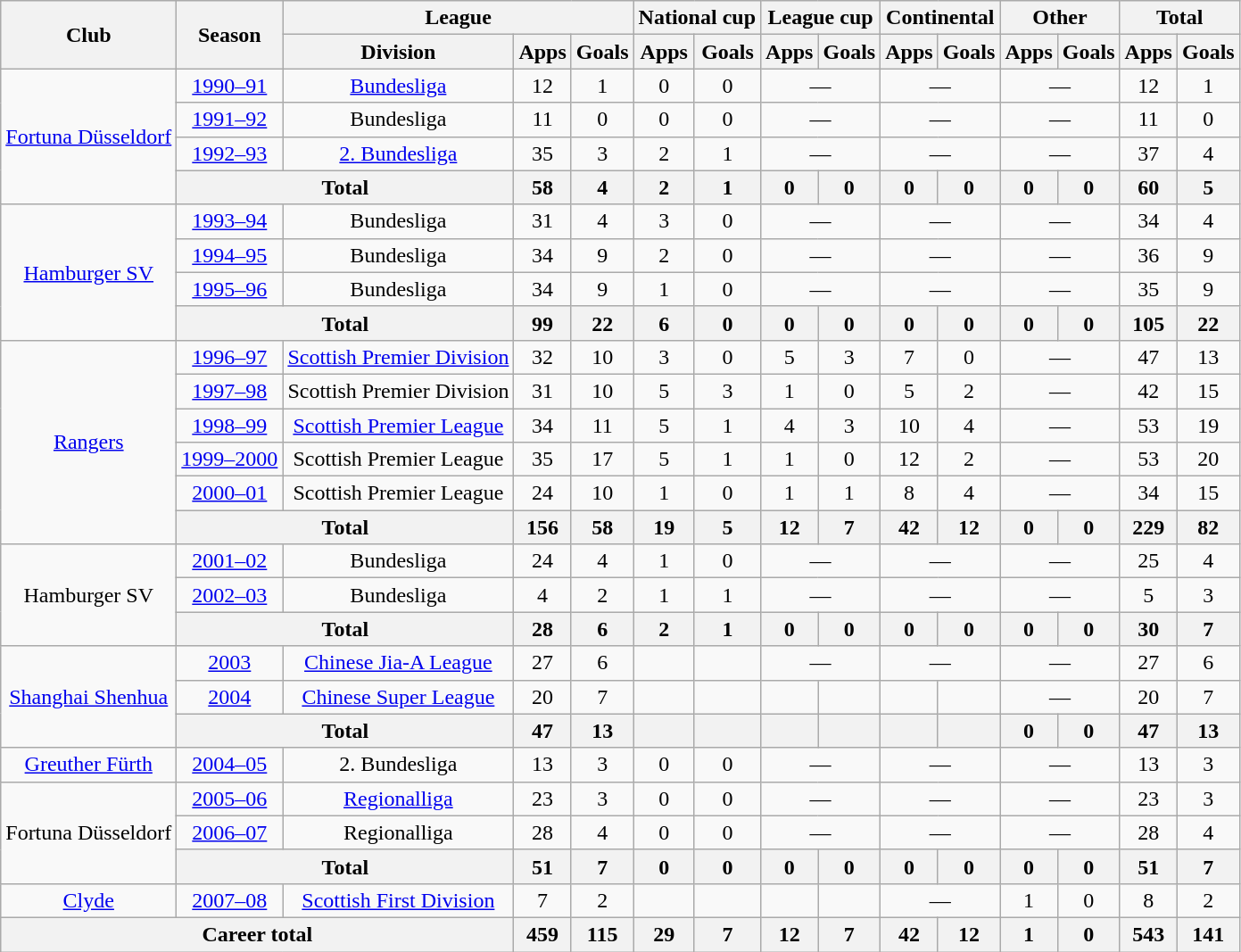<table class="wikitable" style="text-align:center">
<tr>
<th rowspan="2">Club</th>
<th rowspan="2">Season</th>
<th colspan="3">League</th>
<th colspan="2">National cup</th>
<th colspan="2">League cup</th>
<th colspan="2">Continental</th>
<th colspan="2">Other</th>
<th colspan="2">Total</th>
</tr>
<tr>
<th>Division</th>
<th>Apps</th>
<th>Goals</th>
<th>Apps</th>
<th>Goals</th>
<th>Apps</th>
<th>Goals</th>
<th>Apps</th>
<th>Goals</th>
<th>Apps</th>
<th>Goals</th>
<th>Apps</th>
<th>Goals</th>
</tr>
<tr>
<td rowspan="4"><a href='#'>Fortuna Düsseldorf</a></td>
<td><a href='#'>1990–91</a></td>
<td><a href='#'>Bundesliga</a></td>
<td>12</td>
<td>1</td>
<td>0</td>
<td>0</td>
<td colspan="2">—</td>
<td colspan="2">—</td>
<td colspan="2">—</td>
<td>12</td>
<td>1</td>
</tr>
<tr>
<td><a href='#'>1991–92</a></td>
<td>Bundesliga</td>
<td>11</td>
<td>0</td>
<td>0</td>
<td>0</td>
<td colspan="2">—</td>
<td colspan="2">—</td>
<td colspan="2">—</td>
<td>11</td>
<td>0</td>
</tr>
<tr>
<td><a href='#'>1992–93</a></td>
<td><a href='#'>2. Bundesliga</a></td>
<td>35</td>
<td>3</td>
<td>2</td>
<td>1</td>
<td colspan="2">—</td>
<td colspan="2">—</td>
<td colspan="2">—</td>
<td>37</td>
<td>4</td>
</tr>
<tr>
<th colspan="2">Total</th>
<th>58</th>
<th>4</th>
<th>2</th>
<th>1</th>
<th>0</th>
<th>0</th>
<th>0</th>
<th>0</th>
<th>0</th>
<th>0</th>
<th>60</th>
<th>5</th>
</tr>
<tr>
<td rowspan="4"><a href='#'>Hamburger SV</a></td>
<td><a href='#'>1993–94</a></td>
<td>Bundesliga</td>
<td>31</td>
<td>4</td>
<td>3</td>
<td>0</td>
<td colspan="2">—</td>
<td colspan="2">—</td>
<td colspan="2">—</td>
<td>34</td>
<td>4</td>
</tr>
<tr>
<td><a href='#'>1994–95</a></td>
<td>Bundesliga</td>
<td>34</td>
<td>9</td>
<td>2</td>
<td>0</td>
<td colspan="2">—</td>
<td colspan="2">—</td>
<td colspan="2">—</td>
<td>36</td>
<td>9</td>
</tr>
<tr>
<td><a href='#'>1995–96</a></td>
<td>Bundesliga</td>
<td>34</td>
<td>9</td>
<td>1</td>
<td>0</td>
<td colspan="2">—</td>
<td colspan="2">—</td>
<td colspan="2">—</td>
<td>35</td>
<td>9</td>
</tr>
<tr>
<th colspan="2">Total</th>
<th>99</th>
<th>22</th>
<th>6</th>
<th>0</th>
<th>0</th>
<th>0</th>
<th>0</th>
<th>0</th>
<th>0</th>
<th>0</th>
<th>105</th>
<th>22</th>
</tr>
<tr>
<td rowspan="6"><a href='#'>Rangers</a></td>
<td><a href='#'>1996–97</a></td>
<td><a href='#'>Scottish Premier Division</a></td>
<td>32</td>
<td>10</td>
<td>3</td>
<td>0</td>
<td>5</td>
<td>3</td>
<td>7</td>
<td>0</td>
<td colspan="2">—</td>
<td>47</td>
<td>13</td>
</tr>
<tr>
<td><a href='#'>1997–98</a></td>
<td>Scottish Premier Division</td>
<td>31</td>
<td>10</td>
<td>5</td>
<td>3</td>
<td>1</td>
<td>0</td>
<td>5</td>
<td>2</td>
<td colspan="2">—</td>
<td>42</td>
<td>15</td>
</tr>
<tr>
<td><a href='#'>1998–99</a></td>
<td><a href='#'>Scottish Premier League</a></td>
<td>34</td>
<td>11</td>
<td>5</td>
<td>1</td>
<td>4</td>
<td>3</td>
<td>10</td>
<td>4</td>
<td colspan="2">—</td>
<td>53</td>
<td>19</td>
</tr>
<tr>
<td><a href='#'>1999–2000</a></td>
<td>Scottish Premier League</td>
<td>35</td>
<td>17</td>
<td>5</td>
<td>1</td>
<td>1</td>
<td>0</td>
<td>12</td>
<td>2</td>
<td colspan="2">—</td>
<td>53</td>
<td>20</td>
</tr>
<tr>
<td><a href='#'>2000–01</a></td>
<td>Scottish Premier League</td>
<td>24</td>
<td>10</td>
<td>1</td>
<td>0</td>
<td>1</td>
<td>1</td>
<td>8</td>
<td>4</td>
<td colspan="2">—</td>
<td>34</td>
<td>15</td>
</tr>
<tr>
<th colspan="2">Total</th>
<th>156</th>
<th>58</th>
<th>19</th>
<th>5</th>
<th>12</th>
<th>7</th>
<th>42</th>
<th>12</th>
<th>0</th>
<th>0</th>
<th>229</th>
<th>82</th>
</tr>
<tr>
<td rowspan="3">Hamburger SV</td>
<td><a href='#'>2001–02</a></td>
<td>Bundesliga</td>
<td>24</td>
<td>4</td>
<td>1</td>
<td>0</td>
<td colspan="2">—</td>
<td colspan="2">—</td>
<td colspan="2">—</td>
<td>25</td>
<td>4</td>
</tr>
<tr>
<td><a href='#'>2002–03</a></td>
<td>Bundesliga</td>
<td>4</td>
<td>2</td>
<td>1</td>
<td>1</td>
<td colspan="2">—</td>
<td colspan="2">—</td>
<td colspan="2">—</td>
<td>5</td>
<td>3</td>
</tr>
<tr>
<th colspan="2">Total</th>
<th>28</th>
<th>6</th>
<th>2</th>
<th>1</th>
<th>0</th>
<th>0</th>
<th>0</th>
<th>0</th>
<th>0</th>
<th>0</th>
<th>30</th>
<th>7</th>
</tr>
<tr>
<td rowspan="3"><a href='#'>Shanghai Shenhua</a></td>
<td><a href='#'>2003</a></td>
<td><a href='#'>Chinese Jia-A League</a></td>
<td>27</td>
<td>6</td>
<td></td>
<td></td>
<td colspan="2">—</td>
<td colspan="2">—</td>
<td colspan="2">—</td>
<td>27</td>
<td>6</td>
</tr>
<tr>
<td><a href='#'>2004</a></td>
<td><a href='#'>Chinese Super League</a></td>
<td>20</td>
<td>7</td>
<td></td>
<td></td>
<td></td>
<td></td>
<td></td>
<td></td>
<td colspan="2">—</td>
<td>20</td>
<td>7</td>
</tr>
<tr>
<th colspan="2">Total</th>
<th>47</th>
<th>13</th>
<th></th>
<th></th>
<th></th>
<th></th>
<th></th>
<th></th>
<th>0</th>
<th>0</th>
<th>47</th>
<th>13</th>
</tr>
<tr>
<td><a href='#'>Greuther Fürth</a></td>
<td><a href='#'>2004–05</a></td>
<td>2. Bundesliga</td>
<td>13</td>
<td>3</td>
<td>0</td>
<td>0</td>
<td colspan="2">—</td>
<td colspan="2">—</td>
<td colspan="2">—</td>
<td>13</td>
<td>3</td>
</tr>
<tr>
<td rowspan="3">Fortuna Düsseldorf</td>
<td><a href='#'>2005–06</a></td>
<td><a href='#'>Regionalliga</a></td>
<td>23</td>
<td>3</td>
<td>0</td>
<td>0</td>
<td colspan="2">—</td>
<td colspan="2">—</td>
<td colspan="2">—</td>
<td>23</td>
<td>3</td>
</tr>
<tr>
<td><a href='#'>2006–07</a></td>
<td>Regionalliga</td>
<td>28</td>
<td>4</td>
<td>0</td>
<td>0</td>
<td colspan="2">—</td>
<td colspan="2">—</td>
<td colspan="2">—</td>
<td>28</td>
<td>4</td>
</tr>
<tr>
<th colspan="2">Total</th>
<th>51</th>
<th>7</th>
<th>0</th>
<th>0</th>
<th>0</th>
<th>0</th>
<th>0</th>
<th>0</th>
<th>0</th>
<th>0</th>
<th>51</th>
<th>7</th>
</tr>
<tr>
<td><a href='#'>Clyde</a></td>
<td><a href='#'>2007–08</a></td>
<td><a href='#'>Scottish First Division</a></td>
<td>7</td>
<td>2</td>
<td></td>
<td></td>
<td></td>
<td></td>
<td colspan="2">—</td>
<td>1</td>
<td>0</td>
<td>8</td>
<td>2</td>
</tr>
<tr>
<th colspan="3">Career total</th>
<th>459</th>
<th>115</th>
<th>29</th>
<th>7</th>
<th>12</th>
<th>7</th>
<th>42</th>
<th>12</th>
<th>1</th>
<th>0</th>
<th>543</th>
<th>141</th>
</tr>
</table>
